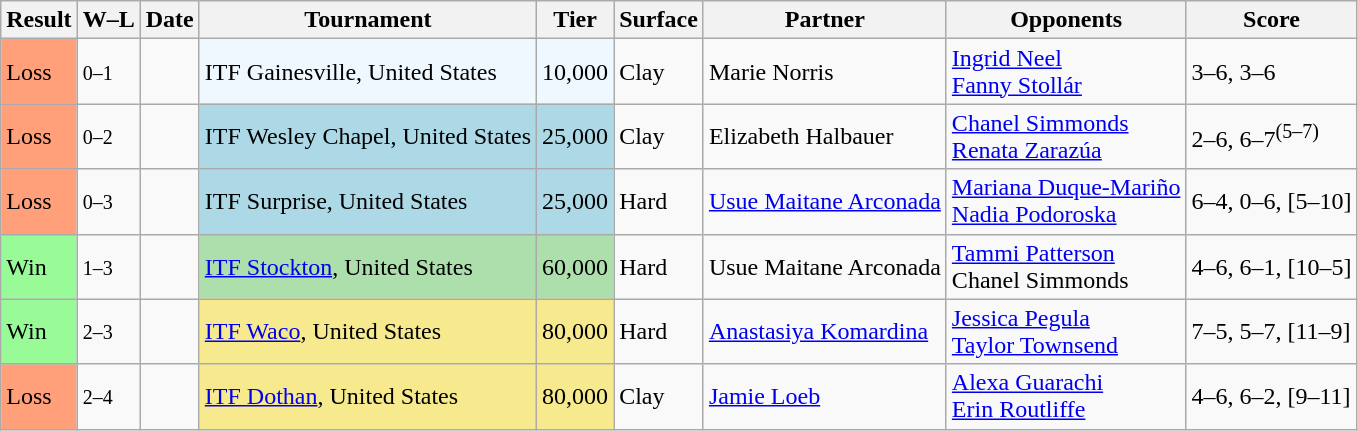<table class="sortable wikitable">
<tr>
<th>Result</th>
<th class="unsortable">W–L</th>
<th>Date</th>
<th>Tournament</th>
<th>Tier</th>
<th>Surface</th>
<th>Partner</th>
<th>Opponents</th>
<th class="unsortable">Score</th>
</tr>
<tr>
<td style="background:#FFA07A">Loss</td>
<td><small>0–1</small></td>
<td></td>
<td style="background:#f0f8ff">ITF Gainesville, United States</td>
<td style="background:#f0f8ff">10,000</td>
<td>Clay</td>
<td> Marie Norris</td>
<td> <a href='#'>Ingrid Neel</a> <br>  <a href='#'>Fanny Stollár</a></td>
<td>3–6, 3–6</td>
</tr>
<tr>
<td style="background:#FFA07A">Loss</td>
<td><small>0–2</small></td>
<td></td>
<td style="background:lightblue">ITF Wesley Chapel, United States</td>
<td style="background:lightblue">25,000</td>
<td>Clay</td>
<td> Elizabeth Halbauer</td>
<td> <a href='#'>Chanel Simmonds</a> <br>  <a href='#'>Renata Zarazúa</a></td>
<td>2–6, 6–7<sup>(5–7)</sup></td>
</tr>
<tr>
<td style="background:#FFA07A">Loss</td>
<td><small>0–3</small></td>
<td></td>
<td style="background:lightblue">ITF Surprise, United States</td>
<td style="background:lightblue">25,000</td>
<td>Hard</td>
<td> <a href='#'>Usue Maitane Arconada</a></td>
<td> <a href='#'>Mariana Duque-Mariño</a> <br>  <a href='#'>Nadia Podoroska</a></td>
<td>6–4, 0–6, [5–10]</td>
</tr>
<tr>
<td style="background:#98FB98">Win</td>
<td><small>1–3</small></td>
<td><a href='#'></a></td>
<td style="background:#addfad"><a href='#'>ITF Stockton</a>, United States</td>
<td style="background:#addfad">60,000</td>
<td>Hard</td>
<td> Usue Maitane Arconada</td>
<td> <a href='#'>Tammi Patterson</a> <br>  Chanel Simmonds</td>
<td>4–6, 6–1, [10–5]</td>
</tr>
<tr>
<td style="background:#98FB98">Win</td>
<td><small>2–3</small></td>
<td><a href='#'></a></td>
<td style="background:#f7e98e"><a href='#'>ITF Waco</a>, United States</td>
<td style="background:#f7e98e">80,000</td>
<td>Hard</td>
<td> <a href='#'>Anastasiya Komardina</a></td>
<td> <a href='#'>Jessica Pegula</a> <br>  <a href='#'>Taylor Townsend</a></td>
<td>7–5, 5–7, [11–9]</td>
</tr>
<tr>
<td style="background:#FFA07A">Loss</td>
<td><small>2–4</small></td>
<td><a href='#'></a></td>
<td style="background:#f7e98e"><a href='#'>ITF Dothan</a>, United States</td>
<td style="background:#f7e98e">80,000</td>
<td>Clay</td>
<td> <a href='#'>Jamie Loeb</a></td>
<td> <a href='#'>Alexa Guarachi</a> <br>  <a href='#'>Erin Routliffe</a></td>
<td>4–6, 6–2, [9–11]</td>
</tr>
</table>
